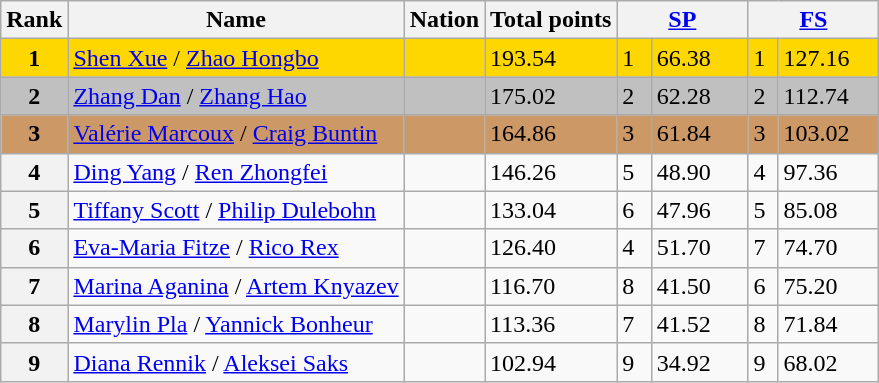<table class="wikitable">
<tr>
<th>Rank</th>
<th>Name</th>
<th>Nation</th>
<th>Total points</th>
<th colspan="2" width="80px"><a href='#'>SP</a></th>
<th colspan="2" width="80px"><a href='#'>FS</a></th>
</tr>
<tr bgcolor="gold">
<td align="center"><strong>1</strong></td>
<td><a href='#'>Shen Xue</a> / <a href='#'>Zhao Hongbo</a></td>
<td></td>
<td>193.54</td>
<td>1</td>
<td>66.38</td>
<td>1</td>
<td>127.16</td>
</tr>
<tr bgcolor="silver">
<td align="center"><strong>2</strong></td>
<td><a href='#'>Zhang Dan</a> / <a href='#'>Zhang Hao</a></td>
<td></td>
<td>175.02</td>
<td>2</td>
<td>62.28</td>
<td>2</td>
<td>112.74</td>
</tr>
<tr bgcolor="cc9966">
<td align="center"><strong>3</strong></td>
<td><a href='#'>Valérie Marcoux</a> / <a href='#'>Craig Buntin</a></td>
<td></td>
<td>164.86</td>
<td>3</td>
<td>61.84</td>
<td>3</td>
<td>103.02</td>
</tr>
<tr>
<th>4</th>
<td><a href='#'>Ding Yang</a> / <a href='#'>Ren Zhongfei</a></td>
<td></td>
<td>146.26</td>
<td>5</td>
<td>48.90</td>
<td>4</td>
<td>97.36</td>
</tr>
<tr>
<th>5</th>
<td><a href='#'>Tiffany Scott</a> / <a href='#'>Philip Dulebohn</a></td>
<td></td>
<td>133.04</td>
<td>6</td>
<td>47.96</td>
<td>5</td>
<td>85.08</td>
</tr>
<tr>
<th>6</th>
<td><a href='#'>Eva-Maria Fitze</a> / <a href='#'>Rico Rex</a></td>
<td></td>
<td>126.40</td>
<td>4</td>
<td>51.70</td>
<td>7</td>
<td>74.70</td>
</tr>
<tr>
<th>7</th>
<td><a href='#'>Marina Aganina</a> / <a href='#'>Artem Knyazev</a></td>
<td></td>
<td>116.70</td>
<td>8</td>
<td>41.50</td>
<td>6</td>
<td>75.20</td>
</tr>
<tr>
<th>8</th>
<td><a href='#'>Marylin Pla</a> / <a href='#'>Yannick Bonheur</a></td>
<td></td>
<td>113.36</td>
<td>7</td>
<td>41.52</td>
<td>8</td>
<td>71.84</td>
</tr>
<tr>
<th>9</th>
<td><a href='#'>Diana Rennik</a> / <a href='#'>Aleksei Saks</a></td>
<td></td>
<td>102.94</td>
<td>9</td>
<td>34.92</td>
<td>9</td>
<td>68.02</td>
</tr>
</table>
